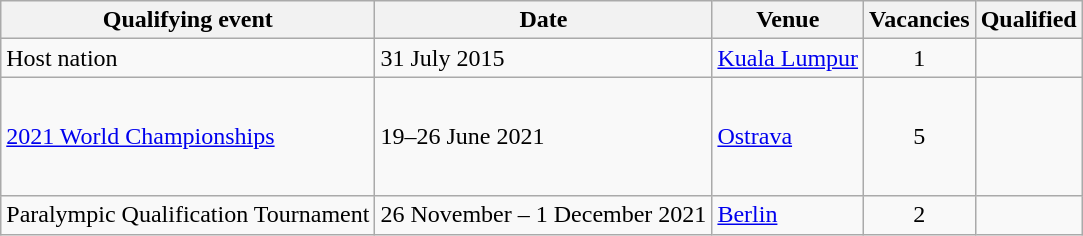<table class="wikitable">
<tr>
<th>Qualifying event</th>
<th>Date</th>
<th>Venue</th>
<th>Vacancies</th>
<th>Qualified</th>
</tr>
<tr>
<td>Host nation</td>
<td>31 July 2015</td>
<td> <a href='#'>Kuala Lumpur</a></td>
<td align=center>1</td>
<td></td>
</tr>
<tr>
<td><a href='#'>2021 World Championships</a></td>
<td>19–26 June 2021</td>
<td> <a href='#'>Ostrava</a></td>
<td align=center>5</td>
<td><br><br><s></s><br><br></td>
</tr>
<tr>
<td>Paralympic Qualification Tournament</td>
<td>26 November – 1 December 2021</td>
<td> <a href='#'>Berlin</a></td>
<td align=center>2</td>
<td><br></td>
</tr>
</table>
